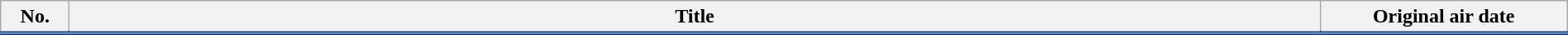<table class="wikitable" style="width:100%; margin:auto; background:#FFF;">
<tr style="border-bottom: 3px solid #03379c;">
<th style="width:3em;">No.</th>
<th>Title</th>
<th style="width:12em;">Original air date</th>
</tr>
<tr>
</tr>
</table>
